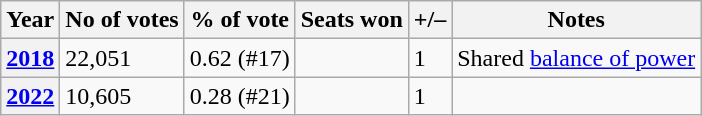<table class=wikitable>
<tr>
<th>Year</th>
<th>No of votes</th>
<th>% of vote</th>
<th>Seats won</th>
<th>+/–</th>
<th>Notes</th>
</tr>
<tr>
<th><a href='#'>2018</a></th>
<td>22,051</td>
<td>0.62 (#17)</td>
<td></td>
<td> 1</td>
<td>Shared <a href='#'>balance of power</a></td>
</tr>
<tr>
<th><a href='#'>2022</a></th>
<td>10,605</td>
<td>0.28 (#21)</td>
<td></td>
<td> 1</td>
<td></td>
</tr>
</table>
